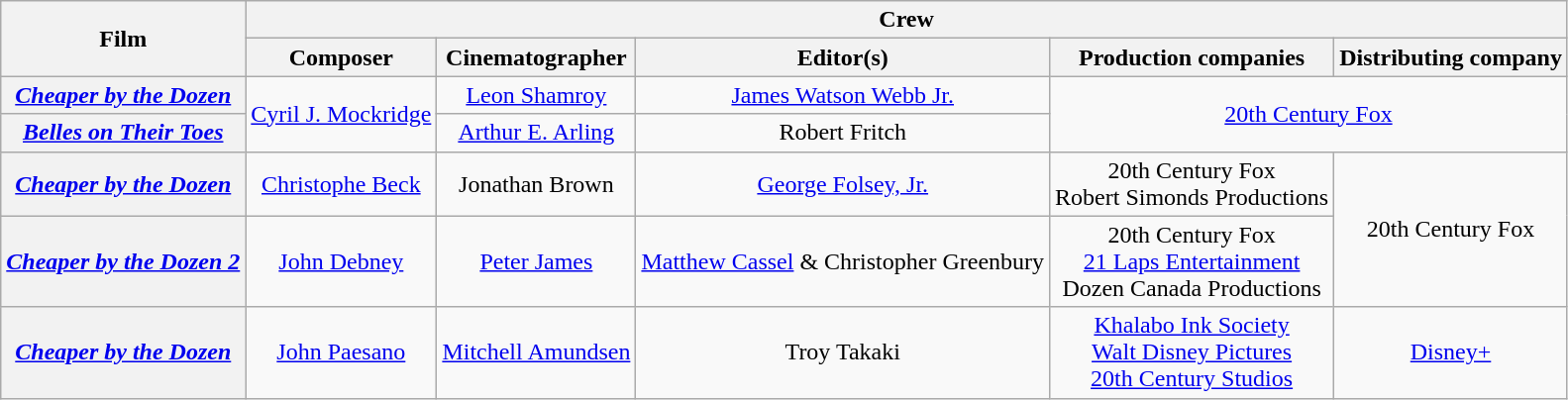<table class="wikitable" style="text-align:center;">
<tr>
<th rowspan="2">Film</th>
<th colspan="7">Crew</th>
</tr>
<tr>
<th>Composer</th>
<th>Cinematographer</th>
<th>Editor(s)</th>
<th>Production companies</th>
<th>Distributing company</th>
</tr>
<tr>
<th><em><a href='#'>Cheaper by the Dozen</a></em> </th>
<td rowspan="2"><a href='#'>Cyril J. Mockridge</a></td>
<td><a href='#'>Leon Shamroy</a></td>
<td><a href='#'>James Watson Webb Jr.</a></td>
<td colspan="2" rowspan="2"><a href='#'>20th Century Fox</a></td>
</tr>
<tr>
<th><em><a href='#'>Belles on Their Toes</a></em></th>
<td><a href='#'>Arthur E. Arling</a></td>
<td>Robert Fritch</td>
</tr>
<tr>
<th><em><a href='#'>Cheaper by the Dozen</a></em> </th>
<td><a href='#'>Christophe Beck</a></td>
<td>Jonathan Brown</td>
<td><a href='#'>George Folsey, Jr.</a></td>
<td>20th Century Fox<br>Robert Simonds Productions</td>
<td rowspan="2">20th Century Fox</td>
</tr>
<tr>
<th><em><a href='#'>Cheaper by the Dozen 2</a></em></th>
<td><a href='#'>John Debney</a></td>
<td><a href='#'>Peter James</a></td>
<td><a href='#'>Matthew Cassel</a> & Christopher Greenbury</td>
<td>20th Century Fox<br><a href='#'>21 Laps Entertainment</a><br>Dozen Canada Productions</td>
</tr>
<tr>
<th><em><a href='#'>Cheaper by the Dozen</a></em> </th>
<td><a href='#'>John Paesano</a></td>
<td><a href='#'>Mitchell Amundsen</a></td>
<td>Troy Takaki</td>
<td><a href='#'>Khalabo Ink Society</a><br><a href='#'>Walt Disney Pictures</a><br><a href='#'>20th Century Studios</a></td>
<td><a href='#'>Disney+</a></td>
</tr>
</table>
